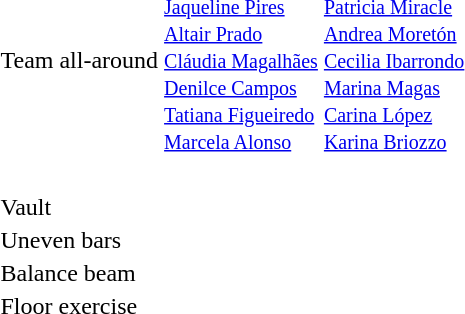<table>
<tr>
<td>Team all-around <br></td>
<td><br><small><a href='#'>Jaqueline Pires</a> <br> <a href='#'>Altair Prado</a> <br> <a href='#'>Cláudia Magalhães</a> <br> <a href='#'>Denilce Campos</a> <br> <a href='#'>Tatiana Figueiredo</a> <br> <a href='#'>Marcela Alonso</a> </small></td>
<td><br><small><a href='#'>Patricia Miracle</a> <br> <a href='#'>Andrea Moretón</a> <br> <a href='#'>Cecilia Ibarrondo</a> <br> <a href='#'>Marina Magas</a> <br> <a href='#'>Carina López</a> <br> <a href='#'>Karina Briozzo</a> </small></td>
<td><br><small> <br> <br> <br> <br> <br> <br> </small></td>
</tr>
<tr>
<td> <br></td>
<td></td>
<td></td>
<td></td>
</tr>
<tr>
<td>Vault <br></td>
<td></td>
<td></td>
<td></td>
</tr>
<tr>
<td>Uneven bars <br></td>
<td></td>
<td></td>
<td></td>
</tr>
<tr>
<td>Balance beam <br></td>
<td></td>
<td></td>
<td></td>
</tr>
<tr>
<td>Floor exercise <br></td>
<td></td>
<td></td>
<td></td>
</tr>
</table>
